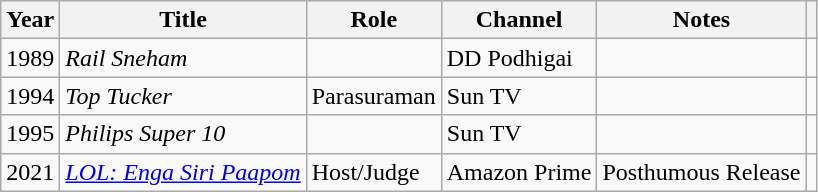<table class="wikitable sortable">
<tr>
<th scope="col">Year</th>
<th scope="col">Title</th>
<th scope="col">Role</th>
<th scope="col">Channel</th>
<th class="unsortable" scope="col">Notes</th>
<th class="unsortable" scope="col"></th>
</tr>
<tr>
<td>1989</td>
<td><em>Rail Sneham</em></td>
<td></td>
<td>DD Podhigai</td>
<td></td>
<td></td>
</tr>
<tr>
<td>1994</td>
<td><em>Top Tucker</em></td>
<td>Parasuraman</td>
<td>Sun TV</td>
<td></td>
<td></td>
</tr>
<tr>
<td>1995</td>
<td><em>Philips Super 10</em></td>
<td></td>
<td>Sun TV</td>
<td></td>
<td></td>
</tr>
<tr>
<td>2021</td>
<td><em><a href='#'>LOL: Enga Siri Paapom</a></em></td>
<td>Host/Judge</td>
<td>Amazon Prime</td>
<td>Posthumous Release</td>
<td></td>
</tr>
</table>
